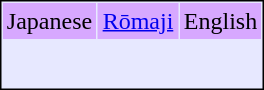<table cellpadding="3" cellspacing="1" style="margin:auto; border:1px solid black; background:#e7e8ff;">
<tr style="text-align:center; background:#d7a8ff;">
<td>Japanese</td>
<td><a href='#'>Rōmaji</a></td>
<td>English</td>
</tr>
<tr valign=top>
<td><br></td>
<td><br></td>
<td><br></td>
</tr>
<tr>
<td colspan=2></td>
</tr>
</table>
